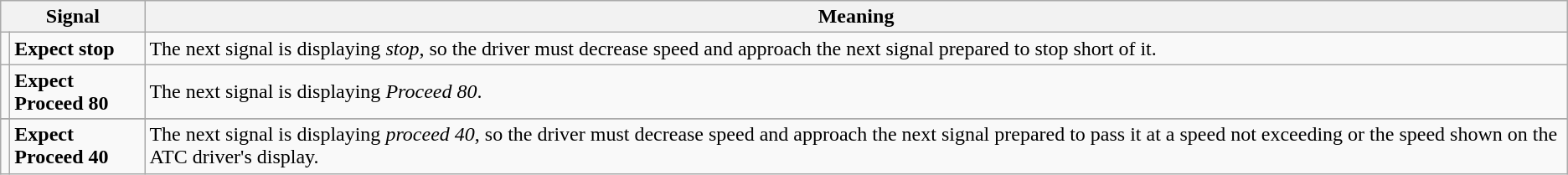<table class="wikitable">
<tr>
<th colspan="2">Signal</th>
<th>Meaning</th>
</tr>
<tr>
<td></td>
<td style="width:100px"><strong>Expect stop</strong></td>
<td>The next signal is displaying <em>stop</em>, so the driver must decrease speed and approach the next signal prepared to stop short of it.</td>
</tr>
<tr>
<td></td>
<td style="width:100px"><strong>Expect<br>Proceed 80</strong></td>
<td>The next signal is displaying <em>Proceed 80</em>.</td>
</tr>
<tr>
</tr>
<tr>
<td></td>
<td style="width:100px"><strong>Expect<br> Proceed 40</strong></td>
<td>The next signal is displaying <em>proceed 40</em>, so the driver must decrease speed and approach the next signal prepared to pass it at a speed not exceeding  or the speed shown on the ATC driver's display.</td>
</tr>
</table>
